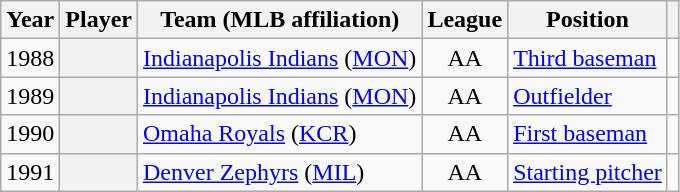<table class="wikitable sortable plainrowheaders" style="text-align:center">
<tr>
<th scope="col">Year</th>
<th scope="col">Player</th>
<th scope="col">Team (MLB affiliation)</th>
<th scope="col">League</th>
<th scope="col">Position</th>
<th scope="col" class="unsortable"></th>
</tr>
<tr>
<td>1988</td>
<th scope="row"></th>
<td style="text-align:left"><a href='#'>Indianapolis Indians</a> (<a href='#'>MON</a>)</td>
<td>AA</td>
<td style="text-align:left"><a href='#'>Third baseman</a></td>
<td></td>
</tr>
<tr>
<td>1989</td>
<th scope="row"></th>
<td style="text-align:left"><a href='#'>Indianapolis Indians</a> (<a href='#'>MON</a>)</td>
<td>AA</td>
<td style="text-align:left"><a href='#'>Outfielder</a></td>
<td></td>
</tr>
<tr>
<td>1990</td>
<th scope="row"></th>
<td style="text-align:left"><a href='#'>Omaha Royals</a> (<a href='#'>KCR</a>)</td>
<td>AA</td>
<td style="text-align:left"><a href='#'>First baseman</a></td>
<td></td>
</tr>
<tr>
<td>1991</td>
<th scope="row"></th>
<td style="text-align:left"><a href='#'>Denver Zephyrs</a> (<a href='#'>MIL</a>)</td>
<td>AA</td>
<td style="text-align:left"><a href='#'>Starting pitcher</a></td>
<td></td>
</tr>
</table>
